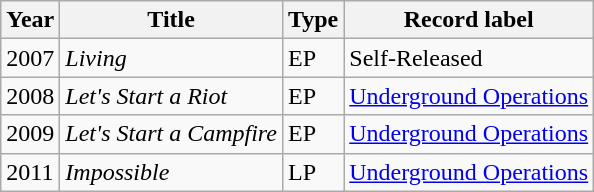<table class="wikitable">
<tr>
<th>Year</th>
<th>Title</th>
<th>Type</th>
<th>Record label</th>
</tr>
<tr>
<td>2007</td>
<td><em>Living</em></td>
<td>EP</td>
<td>Self-Released</td>
</tr>
<tr>
<td>2008</td>
<td><em>Let's Start a Riot</em></td>
<td>EP</td>
<td><a href='#'>Underground Operations</a></td>
</tr>
<tr>
<td>2009</td>
<td><em>Let's Start a Campfire</em></td>
<td>EP</td>
<td><a href='#'>Underground Operations</a></td>
</tr>
<tr>
<td>2011</td>
<td><em>Impossible</em></td>
<td>LP</td>
<td><a href='#'>Underground Operations</a></td>
</tr>
</table>
